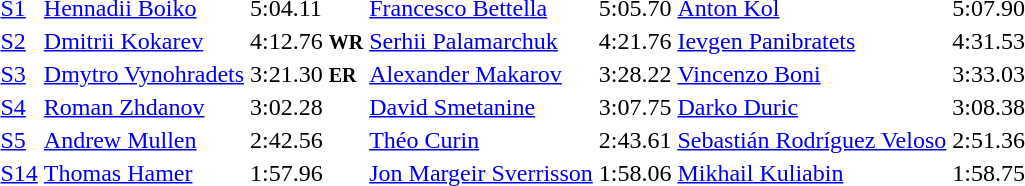<table>
<tr>
<td><a href='#'>S1</a></td>
<td><a href='#'>Hennadii Boiko</a><br></td>
<td>5:04.11</td>
<td><a href='#'>Francesco Bettella</a><br></td>
<td>5:05.70</td>
<td><a href='#'>Anton Kol</a><br></td>
<td>5:07.90</td>
</tr>
<tr>
<td><a href='#'>S2</a></td>
<td><a href='#'>Dmitrii Kokarev</a><br></td>
<td>4:12.76 <small><strong>WR</strong></small></td>
<td><a href='#'>Serhii Palamarchuk</a><br></td>
<td>4:21.76</td>
<td><a href='#'>Ievgen Panibratets</a><br></td>
<td>4:31.53</td>
</tr>
<tr>
<td><a href='#'>S3</a></td>
<td><a href='#'>Dmytro Vynohradets</a><br></td>
<td>3:21.30 <small><strong>ER</strong></small></td>
<td><a href='#'>Alexander Makarov</a><br></td>
<td>3:28.22</td>
<td><a href='#'>Vincenzo Boni</a><br></td>
<td>3:33.03</td>
</tr>
<tr>
<td><a href='#'>S4</a></td>
<td><a href='#'>Roman Zhdanov</a><br></td>
<td>3:02.28</td>
<td><a href='#'>David Smetanine</a><br></td>
<td>3:07.75</td>
<td><a href='#'>Darko Duric</a><br></td>
<td>3:08.38</td>
</tr>
<tr>
<td><a href='#'>S5</a></td>
<td><a href='#'>Andrew Mullen</a><br></td>
<td>2:42.56</td>
<td><a href='#'>Théo Curin</a><br></td>
<td>2:43.61</td>
<td><a href='#'>Sebastián Rodríguez Veloso</a><br></td>
<td>2:51.36</td>
</tr>
<tr>
<td><a href='#'>S14</a></td>
<td><a href='#'>Thomas Hamer</a><br></td>
<td>1:57.96</td>
<td><a href='#'>Jon Margeir Sverrisson</a><br></td>
<td>1:58.06</td>
<td><a href='#'>Mikhail Kuliabin</a><br></td>
<td>1:58.75</td>
</tr>
</table>
